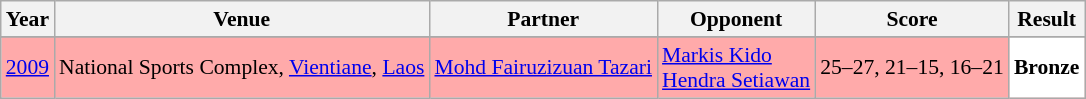<table class="sortable wikitable" style="font-size: 90%;">
<tr>
<th>Year</th>
<th>Venue</th>
<th>Partner</th>
<th>Opponent</th>
<th>Score</th>
<th>Result</th>
</tr>
<tr>
</tr>
<tr style="background:#FFAAAA">
<td align="center"><a href='#'>2009</a></td>
<td align="left">National Sports Complex, <a href='#'>Vientiane</a>, <a href='#'>Laos</a></td>
<td align="left"> <a href='#'>Mohd Fairuzizuan Tazari</a></td>
<td align="left"> <a href='#'>Markis Kido</a><br> <a href='#'>Hendra Setiawan</a></td>
<td align="left">25–27, 21–15, 16–21</td>
<td style="text-align:left; background:white"> <strong>Bronze</strong></td>
</tr>
</table>
